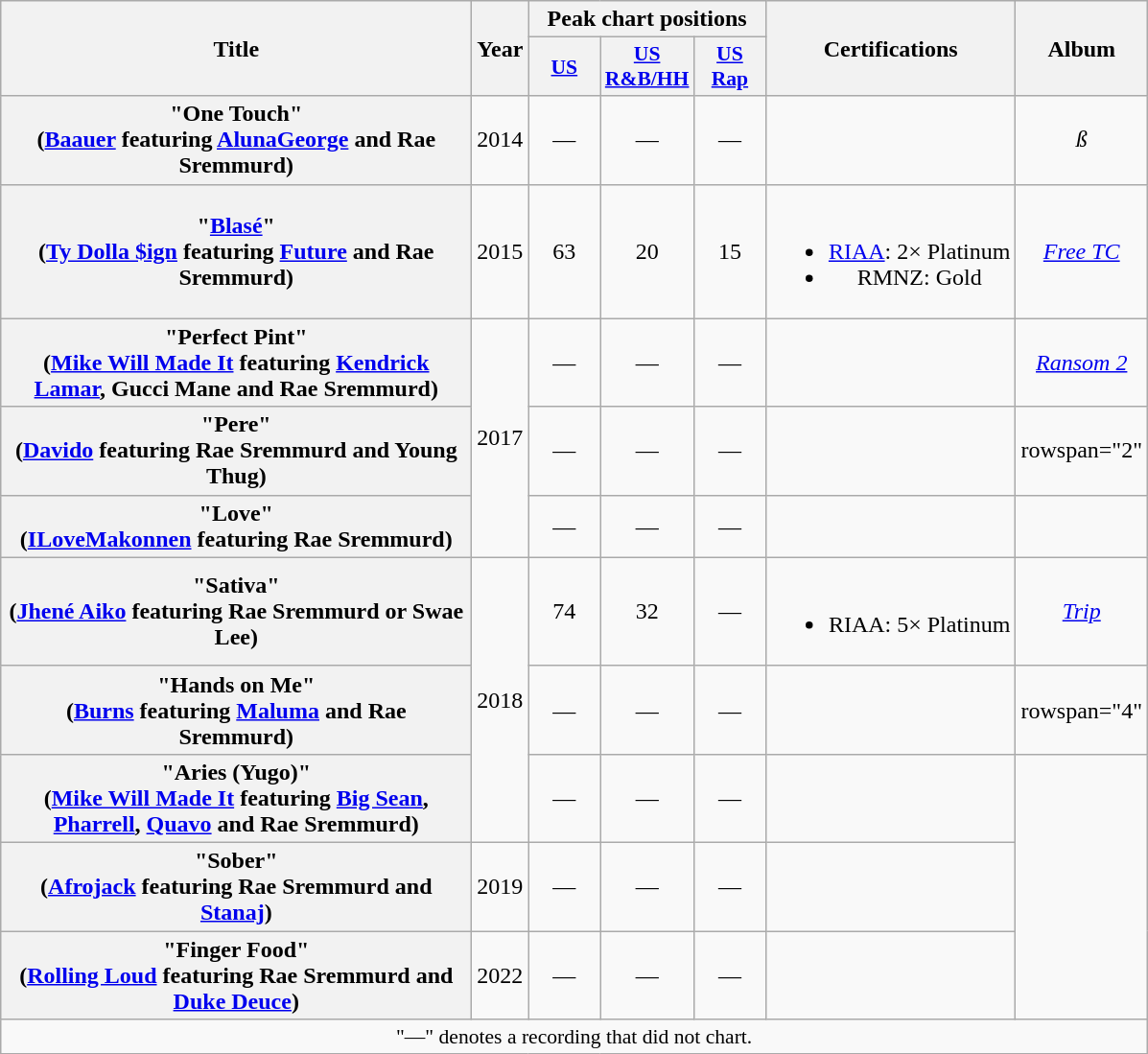<table class="wikitable plainrowheaders" style="text-align:center;">
<tr>
<th scope="col" rowspan="2" style="width:20em;">Title</th>
<th scope="col" rowspan="2" style="width:1em;">Year</th>
<th scope="col" colspan="3">Peak chart positions</th>
<th scope="col" rowspan="2">Certifications</th>
<th scope="col" rowspan="2">Album</th>
</tr>
<tr>
<th scope="col" style="width:3em;font-size:90%;"><a href='#'>US</a><br></th>
<th scope="col" style="width:3em;font-size:90%;"><a href='#'>US<br>R&B/HH</a><br></th>
<th scope="col" style="width:3em;font-size:90%;"><a href='#'>US<br>Rap</a><br></th>
</tr>
<tr>
<th scope="row">"One Touch"<br><span>(<a href='#'>Baauer</a> featuring <a href='#'>AlunaGeorge</a> and Rae Sremmurd)</span></th>
<td>2014</td>
<td>—</td>
<td>—</td>
<td>—</td>
<td></td>
<td><em>ß</em></td>
</tr>
<tr>
<th scope="row">"<a href='#'>Blasé</a>"<br><span>(<a href='#'>Ty Dolla $ign</a> featuring <a href='#'>Future</a> and Rae Sremmurd)</span></th>
<td>2015</td>
<td>63</td>
<td>20</td>
<td>15</td>
<td><br><ul><li><a href='#'>RIAA</a>: 2× Platinum</li><li>RMNZ: Gold</li></ul></td>
<td><em><a href='#'>Free TC</a></em></td>
</tr>
<tr>
<th scope="row">"Perfect Pint"<br><span>(<a href='#'>Mike Will Made It</a> featuring <a href='#'>Kendrick Lamar</a>, Gucci Mane and Rae Sremmurd)</span></th>
<td rowspan="3">2017</td>
<td>—</td>
<td>—</td>
<td>—</td>
<td></td>
<td><em><a href='#'>Ransom 2</a></em></td>
</tr>
<tr>
<th scope="row">"Pere"<br><span>(<a href='#'>Davido</a> featuring Rae Sremmurd and Young Thug)</span></th>
<td>—</td>
<td>—</td>
<td>—</td>
<td></td>
<td>rowspan="2" </td>
</tr>
<tr>
<th scope="row">"Love"<br><span>(<a href='#'>ILoveMakonnen</a> featuring Rae Sremmurd)</span></th>
<td>—</td>
<td>—</td>
<td>—</td>
<td></td>
</tr>
<tr>
<th scope="row">"Sativa"<br><span>(<a href='#'>Jhené Aiko</a> featuring Rae Sremmurd or Swae Lee)</span></th>
<td rowspan="3">2018</td>
<td>74</td>
<td>32</td>
<td>—</td>
<td><br><ul><li>RIAA: 5× Platinum</li></ul></td>
<td><em><a href='#'>Trip</a></em></td>
</tr>
<tr>
<th scope="row">"Hands on Me" <br><span>(<a href='#'>Burns</a> featuring <a href='#'>Maluma</a> and Rae Sremmurd)</span></th>
<td>—</td>
<td>—</td>
<td>—</td>
<td></td>
<td>rowspan="4" </td>
</tr>
<tr>
<th scope="row">"Aries (Yugo)" <br><span>(<a href='#'>Mike Will Made It</a> featuring <a href='#'>Big Sean</a>, <a href='#'>Pharrell</a>, <a href='#'>Quavo</a> and Rae Sremmurd)</span></th>
<td>—</td>
<td>—</td>
<td>—</td>
<td></td>
</tr>
<tr>
<th scope="row">"Sober" <br><span>(<a href='#'>Afrojack</a> featuring Rae Sremmurd and <a href='#'>Stanaj</a>)</span></th>
<td>2019</td>
<td>—</td>
<td>—</td>
<td>—</td>
<td></td>
</tr>
<tr>
<th scope="row">"Finger Food"<br><span>(<a href='#'>Rolling Loud</a> featuring Rae Sremmurd and <a href='#'>Duke Deuce</a>)</span></th>
<td>2022</td>
<td>—</td>
<td>—</td>
<td>—</td>
<td></td>
</tr>
<tr>
<td colspan="15" style="font-size:90%">"—" denotes a recording that did not chart.</td>
</tr>
</table>
